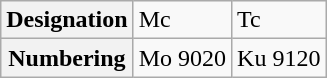<table class="wikitable">
<tr>
<th>Designation</th>
<td>Mc</td>
<td>Tc</td>
</tr>
<tr>
<th>Numbering</th>
<td>Mo 9020</td>
<td>Ku 9120</td>
</tr>
</table>
